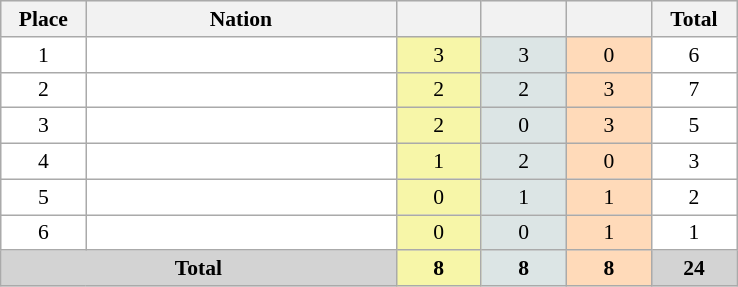<table class=wikitable style="border:1px solid #AAAAAA;font-size:90%">
<tr bgcolor="#EFEFEF">
<th width=50>Place</th>
<th width=200>Nation</th>
<th width=50></th>
<th width=50></th>
<th width=50></th>
<th width=50>Total</th>
</tr>
<tr align="center" valign="top" bgcolor="#FFFFFF">
<td>1</td>
<td align="left"></td>
<td style="background:#F7F6A8;">3</td>
<td style="background:#DCE5E5;">3</td>
<td style="background:#FFDAB9;">0</td>
<td>6</td>
</tr>
<tr align="center" valign="top" bgcolor="#FFFFFF">
<td>2</td>
<td align="left"></td>
<td style="background:#F7F6A8;">2</td>
<td style="background:#DCE5E5;">2</td>
<td style="background:#FFDAB9;">3</td>
<td>7</td>
</tr>
<tr align="center" valign="top" bgcolor="#FFFFFF">
<td>3</td>
<td align="left"></td>
<td style="background:#F7F6A8;">2</td>
<td style="background:#DCE5E5;">0</td>
<td style="background:#FFDAB9;">3</td>
<td>5</td>
</tr>
<tr align="center" valign="top" bgcolor="#FFFFFF">
<td>4</td>
<td align="left"></td>
<td style="background:#F7F6A8;">1</td>
<td style="background:#DCE5E5;">2</td>
<td style="background:#FFDAB9;">0</td>
<td>3</td>
</tr>
<tr align="center" valign="top" bgcolor="#FFFFFF">
<td>5</td>
<td align="left"></td>
<td style="background:#F7F6A8;">0</td>
<td style="background:#DCE5E5;">1</td>
<td style="background:#FFDAB9;">1</td>
<td>2</td>
</tr>
<tr align="center" valign="top" bgcolor="#FFFFFF">
<td>6</td>
<td align="left"></td>
<td style="background:#F7F6A8;">0</td>
<td style="background:#DCE5E5;">0</td>
<td style="background:#FFDAB9;">1</td>
<td>1</td>
</tr>
<tr align="center">
<td colspan="2" bgcolor=D3D3D3><strong>Total</strong></td>
<td style="background:#F7F6A8;"><strong>8</strong></td>
<td style="background:#DCE5E5;"><strong>8</strong></td>
<td style="background:#FFDAB9;"><strong>8</strong></td>
<td bgcolor=D3D3D3><strong>24</strong></td>
</tr>
</table>
